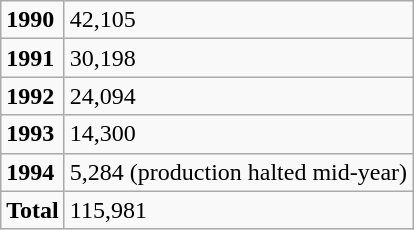<table class=wikitable align=center>
<tr>
<td><strong>1990</strong></td>
<td>42,105</td>
</tr>
<tr>
<td><strong>1991</strong></td>
<td>30,198</td>
</tr>
<tr>
<td><strong>1992</strong></td>
<td>24,094</td>
</tr>
<tr>
<td><strong>1993</strong></td>
<td>14,300</td>
</tr>
<tr>
<td><strong>1994</strong></td>
<td>5,284 (production halted mid-year)</td>
</tr>
<tr>
<td><strong>Total</strong></td>
<td>115,981</td>
</tr>
</table>
